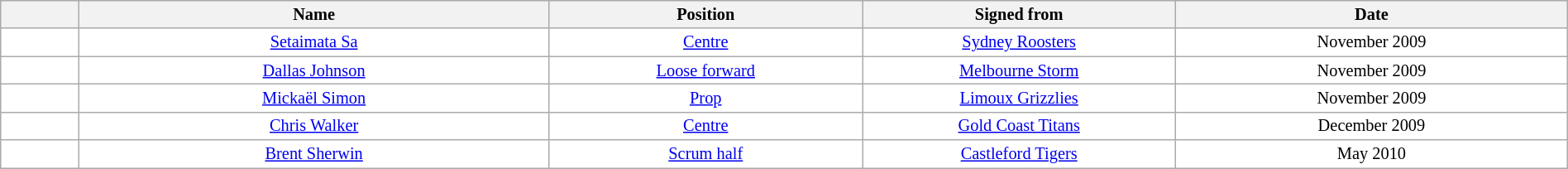<table class="wikitable sortable"  style="width:100%; font-size:85%;">
<tr style="background:#efefef;">
<th width=5%></th>
<th width=30%>Name</th>
<th !width=30%>Position</th>
<th width=20%>Signed from</th>
<th width=25%>Date</th>
</tr>
<tr style="background:#fff;">
<td align=center></td>
<td align=center><a href='#'>Setaimata Sa</a></td>
<td align=center><a href='#'>Centre</a></td>
<td align=center><a href='#'>Sydney Roosters</a></td>
<td align=center>November 2009</td>
</tr>
<tr style="background:#fff;">
<td align=center></td>
<td align=center><a href='#'>Dallas Johnson</a></td>
<td align=center><a href='#'>Loose forward</a></td>
<td align=center><a href='#'>Melbourne Storm</a></td>
<td align=center>November 2009</td>
</tr>
<tr style="background:#fff;">
<td align=center></td>
<td align=center><a href='#'>Mickaël Simon</a></td>
<td align=center><a href='#'>Prop</a></td>
<td align=center><a href='#'>Limoux Grizzlies</a></td>
<td align=center>November 2009</td>
</tr>
<tr style="background:#fff;">
<td align=center></td>
<td align=center><a href='#'>Chris Walker</a></td>
<td align=center><a href='#'>Centre</a></td>
<td align=center><a href='#'>Gold Coast Titans</a></td>
<td align=center>December 2009</td>
</tr>
<tr style="background:#fff;">
<td align=center></td>
<td align=center><a href='#'>Brent Sherwin</a></td>
<td align=center><a href='#'>Scrum half</a></td>
<td align=center><a href='#'>Castleford Tigers</a></td>
<td align=center>May 2010</td>
</tr>
</table>
